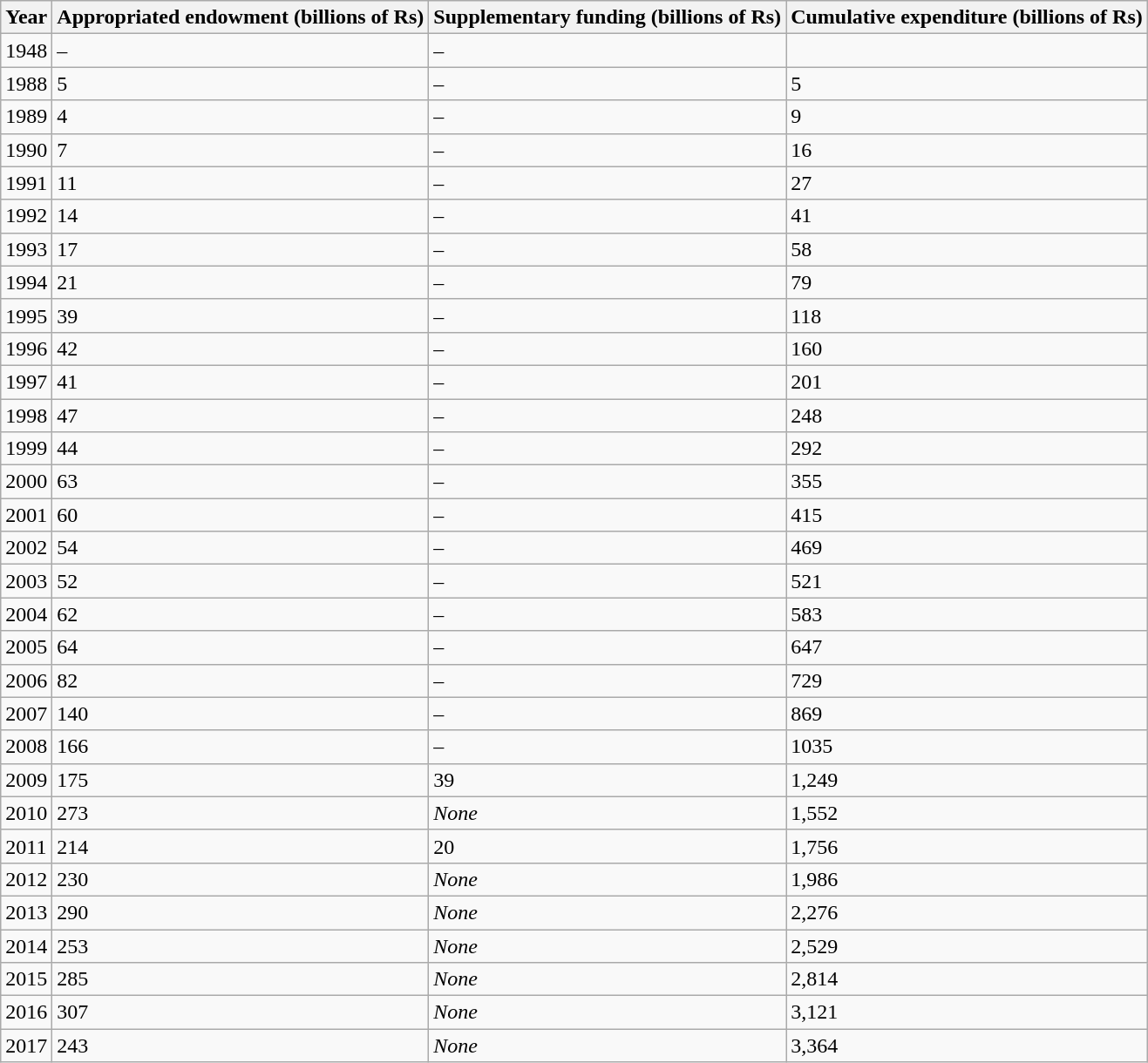<table class="wikitable">
<tr>
<th>Year</th>
<th>Appropriated endowment (billions of Rs)</th>
<th>Supplementary funding (billions of Rs)</th>
<th>Cumulative expenditure (billions of Rs)</th>
</tr>
<tr>
<td>1948</td>
<td>–</td>
<td>–</td>
<td></td>
</tr>
<tr>
<td>1988</td>
<td>5</td>
<td>–</td>
<td>5</td>
</tr>
<tr>
<td>1989</td>
<td>4</td>
<td>–</td>
<td>9</td>
</tr>
<tr>
<td>1990</td>
<td>7</td>
<td>–</td>
<td>16</td>
</tr>
<tr>
<td>1991</td>
<td>11</td>
<td>–</td>
<td>27</td>
</tr>
<tr>
<td>1992</td>
<td>14</td>
<td>–</td>
<td>41</td>
</tr>
<tr>
<td>1993</td>
<td>17</td>
<td>–</td>
<td>58</td>
</tr>
<tr>
<td>1994</td>
<td>21</td>
<td>–</td>
<td>79</td>
</tr>
<tr>
<td>1995</td>
<td>39</td>
<td>–</td>
<td>118</td>
</tr>
<tr>
<td>1996</td>
<td>42</td>
<td>–</td>
<td>160</td>
</tr>
<tr>
<td>1997</td>
<td>41</td>
<td>–</td>
<td>201</td>
</tr>
<tr>
<td>1998</td>
<td>47</td>
<td>–</td>
<td>248</td>
</tr>
<tr>
<td>1999</td>
<td>44</td>
<td>–</td>
<td>292</td>
</tr>
<tr>
<td>2000</td>
<td>63</td>
<td>–</td>
<td>355</td>
</tr>
<tr>
<td>2001</td>
<td>60</td>
<td>–</td>
<td>415</td>
</tr>
<tr>
<td>2002</td>
<td>54</td>
<td>–</td>
<td>469</td>
</tr>
<tr>
<td>2003</td>
<td>52</td>
<td>–</td>
<td>521</td>
</tr>
<tr>
<td>2004</td>
<td>62</td>
<td>–</td>
<td>583</td>
</tr>
<tr>
<td>2005</td>
<td>64</td>
<td>–</td>
<td>647</td>
</tr>
<tr>
<td>2006</td>
<td>82</td>
<td>–</td>
<td>729</td>
</tr>
<tr>
<td>2007</td>
<td>140</td>
<td>–</td>
<td>869</td>
</tr>
<tr>
<td>2008</td>
<td>166</td>
<td>–</td>
<td>1035</td>
</tr>
<tr>
<td>2009</td>
<td>175</td>
<td>39</td>
<td>1,249</td>
</tr>
<tr>
<td>2010</td>
<td>273</td>
<td><em>None</em></td>
<td>1,552</td>
</tr>
<tr>
<td>2011</td>
<td>214</td>
<td>20</td>
<td>1,756</td>
</tr>
<tr>
<td>2012</td>
<td>230</td>
<td><em>None</em></td>
<td>1,986</td>
</tr>
<tr>
<td>2013</td>
<td>290</td>
<td><em>None</em></td>
<td>2,276</td>
</tr>
<tr>
<td>2014</td>
<td>253</td>
<td><em>None</em></td>
<td>2,529</td>
</tr>
<tr>
<td>2015</td>
<td>285</td>
<td><em>None</em></td>
<td>2,814</td>
</tr>
<tr>
<td>2016</td>
<td>307</td>
<td><em>None</em></td>
<td>3,121</td>
</tr>
<tr>
<td>2017</td>
<td>243</td>
<td><em>None</em></td>
<td>3,364</td>
</tr>
</table>
